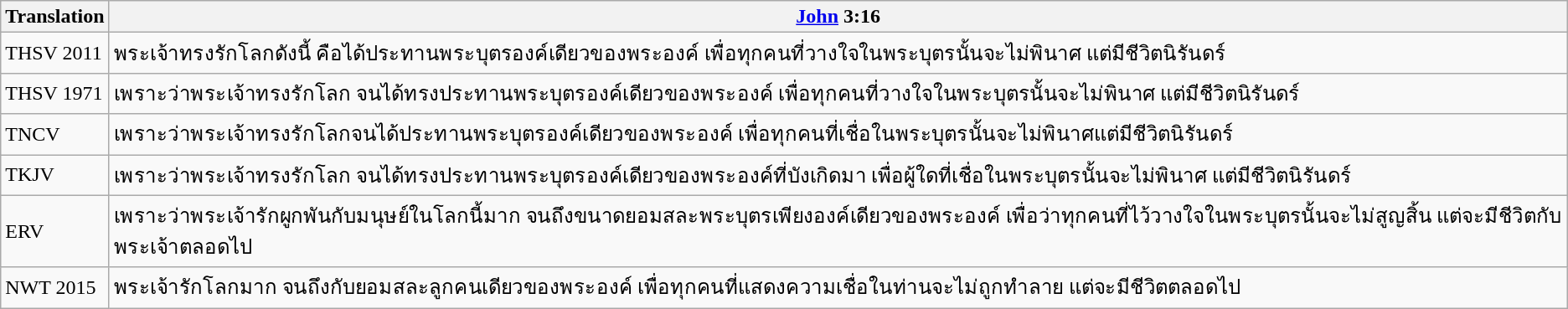<table class="wikitable">
<tr>
<th>Translation</th>
<th><a href='#'>John</a> 3:16</th>
</tr>
<tr>
<td>THSV 2011</td>
<td>พระ‍เจ้าทรงรักโลกดัง‍นี้ คือได้ประ‌ทานพระ‍บุตรองค์เดียวของพระ‍องค์ เพื่อทุก‍คนที่วาง‍ใจในพระ‍บุตรนั้นจะไม่พินาศ แต่มีชีวิตนิ‌รันดร์</td>
</tr>
<tr>
<td>THSV 1971</td>
<td>เพราะ‍ว่าพระ‍เจ้าทรง‍รักโลก จนได้ทรงประ‌ทานพระ‍บุตรองค์เดียวของพระ‍องค์ เพื่อทุก‍คนที่วาง‍ใจในพระ‍บุตรนั้นจะไม่พินาศ แต่มีชีวิตนิรันดร์</td>
</tr>
<tr>
<td>TNCV</td>
<td>เพราะว่าพระเจ้าทรงรักโลกจนได้ประทานพระบุตรองค์เดียวของพระองค์ เพื่อทุกคนที่เชื่อในพระบุตรนั้นจะไม่พินาศแต่มีชีวิตนิรันดร์</td>
</tr>
<tr>
<td>TKJV</td>
<td>เพราะว่าพระเจ้าทรงรักโลก จนได้ทรงประทานพระบุตรองค์เดียวของพระองค์ที่บังเกิดมา เพื่อผู้ใดที่เชื่อในพระบุตรนั้นจะไม่พินาศ แต่มีชีวิตนิรันดร์</td>
</tr>
<tr>
<td>ERV</td>
<td>เพราะว่าพระเจ้ารักผูกพันกับมนุษย์ในโลกนี้มาก จนถึงขนาดยอมสละพระบุตรเพียงองค์เดียวของพระองค์ เพื่อว่าทุกคนที่ไว้วางใจในพระบุตรนั้นจะไม่สูญสิ้น แต่จะมีชีวิตกับพระเจ้าตลอดไป</td>
</tr>
<tr>
<td>NWT 2015</td>
<td>พระเจ้ารักโลกมาก จนถึงกับยอมสละลูกคนเดียวของพระองค์ เพื่อทุกคนที่แสดงความเชื่อในท่านจะไม่ถูกทำลาย แต่จะมีชีวิตตลอดไป</td>
</tr>
</table>
